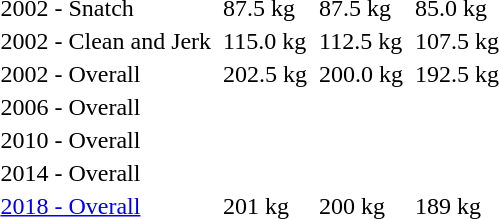<table>
<tr>
<td>2002 - Snatch</td>
<td></td>
<td>87.5 kg</td>
<td></td>
<td>87.5 kg</td>
<td></td>
<td>85.0 kg</td>
</tr>
<tr>
<td>2002 - Clean and Jerk</td>
<td></td>
<td>115.0 kg</td>
<td></td>
<td>112.5 kg</td>
<td></td>
<td>107.5 kg</td>
</tr>
<tr>
<td>2002 - Overall</td>
<td></td>
<td>202.5 kg</td>
<td></td>
<td>200.0 kg</td>
<td></td>
<td>192.5 kg</td>
</tr>
<tr>
<td>2006 - Overall<br></td>
<td></td>
<td></td>
<td></td>
<td></td>
<td></td>
<td></td>
</tr>
<tr>
<td>2010 - Overall<br></td>
<td></td>
<td></td>
<td></td>
<td></td>
<td></td>
<td></td>
</tr>
<tr>
<td>2014 - Overall<br></td>
<td></td>
<td></td>
<td></td>
<td></td>
<td></td>
<td></td>
</tr>
<tr>
<td><a href='#'>2018 - Overall</a></td>
<td></td>
<td>201 kg</td>
<td></td>
<td>200 kg</td>
<td></td>
<td>189 kg</td>
</tr>
</table>
